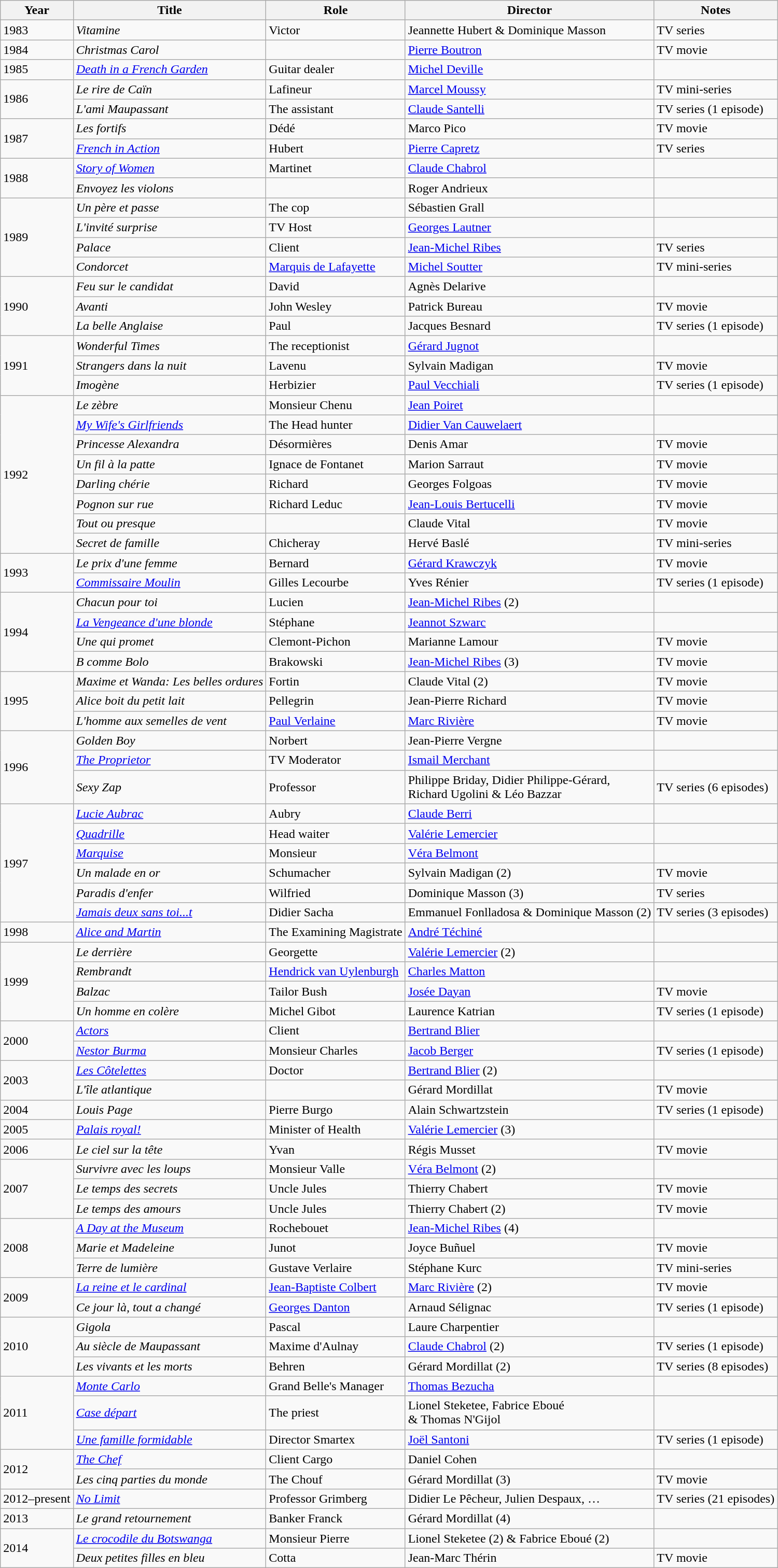<table class="wikitable sortable">
<tr>
<th>Year</th>
<th>Title</th>
<th>Role</th>
<th>Director</th>
<th class="unsortable">Notes</th>
</tr>
<tr>
<td rowspan=1>1983</td>
<td><em>Vitamine</em></td>
<td>Victor</td>
<td>Jeannette Hubert & Dominique Masson</td>
<td>TV series</td>
</tr>
<tr>
<td rowspan=1>1984</td>
<td><em>Christmas Carol</em></td>
<td></td>
<td><a href='#'>Pierre Boutron</a></td>
<td>TV movie</td>
</tr>
<tr>
<td rowspan=1>1985</td>
<td><em><a href='#'>Death in a French Garden</a></em></td>
<td>Guitar dealer</td>
<td><a href='#'>Michel Deville</a></td>
<td></td>
</tr>
<tr>
<td rowspan=2>1986</td>
<td><em>Le rire de Caïn</em></td>
<td>Lafineur</td>
<td><a href='#'>Marcel Moussy</a></td>
<td>TV mini-series</td>
</tr>
<tr>
<td><em>L'ami Maupassant</em></td>
<td>The assistant</td>
<td><a href='#'>Claude Santelli</a></td>
<td>TV series (1 episode)</td>
</tr>
<tr>
<td rowspan=2>1987</td>
<td><em>Les fortifs</em></td>
<td>Dédé</td>
<td>Marco Pico</td>
<td>TV movie</td>
</tr>
<tr>
<td><em><a href='#'>French in Action</a></em></td>
<td>Hubert</td>
<td><a href='#'>Pierre Capretz</a></td>
<td>TV series</td>
</tr>
<tr>
<td rowspan=2>1988</td>
<td><em><a href='#'>Story of Women</a></em></td>
<td>Martinet</td>
<td><a href='#'>Claude Chabrol</a></td>
<td></td>
</tr>
<tr>
<td><em>Envoyez les violons</em></td>
<td></td>
<td>Roger Andrieux</td>
<td></td>
</tr>
<tr>
<td rowspan=4>1989</td>
<td><em>Un père et passe</em></td>
<td>The cop</td>
<td>Sébastien Grall</td>
<td></td>
</tr>
<tr>
<td><em>L'invité surprise</em></td>
<td>TV Host</td>
<td><a href='#'>Georges Lautner</a></td>
<td></td>
</tr>
<tr>
<td><em>Palace</em></td>
<td>Client</td>
<td><a href='#'>Jean-Michel Ribes</a></td>
<td>TV series</td>
</tr>
<tr>
<td><em>Condorcet</em></td>
<td><a href='#'>Marquis de Lafayette</a></td>
<td><a href='#'>Michel Soutter</a></td>
<td>TV mini-series</td>
</tr>
<tr>
<td rowspan=3>1990</td>
<td><em>Feu sur le candidat</em></td>
<td>David</td>
<td>Agnès Delarive</td>
<td></td>
</tr>
<tr>
<td><em>Avanti</em></td>
<td>John Wesley</td>
<td>Patrick Bureau</td>
<td>TV movie</td>
</tr>
<tr>
<td><em>La belle Anglaise</em></td>
<td>Paul</td>
<td>Jacques Besnard</td>
<td>TV series (1 episode)</td>
</tr>
<tr>
<td rowspan=3>1991</td>
<td><em>Wonderful Times</em></td>
<td>The receptionist</td>
<td><a href='#'>Gérard Jugnot</a></td>
<td></td>
</tr>
<tr>
<td><em>Strangers dans la nuit</em></td>
<td>Lavenu</td>
<td>Sylvain Madigan</td>
<td>TV movie</td>
</tr>
<tr>
<td><em>Imogène</em></td>
<td>Herbizier</td>
<td><a href='#'>Paul Vecchiali</a></td>
<td>TV series (1 episode)</td>
</tr>
<tr>
<td rowspan=8>1992</td>
<td><em>Le zèbre</em></td>
<td>Monsieur Chenu</td>
<td><a href='#'>Jean Poiret</a></td>
<td></td>
</tr>
<tr>
<td><em><a href='#'>My Wife's Girlfriends</a></em></td>
<td>The Head hunter</td>
<td><a href='#'>Didier Van Cauwelaert</a></td>
<td></td>
</tr>
<tr>
<td><em>Princesse Alexandra</em></td>
<td>Désormières</td>
<td>Denis Amar</td>
<td>TV movie</td>
</tr>
<tr>
<td><em>Un fil à la patte</em></td>
<td>Ignace de Fontanet</td>
<td>Marion Sarraut</td>
<td>TV movie</td>
</tr>
<tr>
<td><em>Darling chérie</em></td>
<td>Richard</td>
<td>Georges Folgoas</td>
<td>TV movie</td>
</tr>
<tr>
<td><em>Pognon sur rue</em></td>
<td>Richard Leduc</td>
<td><a href='#'>Jean-Louis Bertucelli</a></td>
<td>TV movie</td>
</tr>
<tr>
<td><em>Tout ou presque</em></td>
<td></td>
<td>Claude Vital</td>
<td>TV movie</td>
</tr>
<tr>
<td><em>Secret de famille</em></td>
<td>Chicheray</td>
<td>Hervé Baslé</td>
<td>TV mini-series</td>
</tr>
<tr>
<td rowspan=2>1993</td>
<td><em>Le prix d'une femme</em></td>
<td>Bernard</td>
<td><a href='#'>Gérard Krawczyk</a></td>
<td>TV movie</td>
</tr>
<tr>
<td><em><a href='#'>Commissaire Moulin</a></em></td>
<td>Gilles Lecourbe</td>
<td>Yves Rénier</td>
<td>TV series (1 episode)</td>
</tr>
<tr>
<td rowspan=4>1994</td>
<td><em>Chacun pour toi</em></td>
<td>Lucien</td>
<td><a href='#'>Jean-Michel Ribes</a> (2)</td>
<td></td>
</tr>
<tr>
<td><em><a href='#'>La Vengeance d'une blonde</a></em></td>
<td>Stéphane</td>
<td><a href='#'>Jeannot Szwarc</a></td>
<td></td>
</tr>
<tr>
<td><em>Une qui promet</em></td>
<td>Clemont-Pichon</td>
<td>Marianne Lamour</td>
<td>TV movie</td>
</tr>
<tr>
<td><em>B comme Bolo</em></td>
<td>Brakowski</td>
<td><a href='#'>Jean-Michel Ribes</a> (3)</td>
<td>TV movie</td>
</tr>
<tr>
<td rowspan=3>1995</td>
<td><em>Maxime et Wanda: Les belles ordures</em></td>
<td>Fortin</td>
<td>Claude Vital (2)</td>
<td>TV movie</td>
</tr>
<tr>
<td><em>Alice boit du petit lait</em></td>
<td>Pellegrin</td>
<td>Jean-Pierre Richard</td>
<td>TV movie</td>
</tr>
<tr>
<td><em>L'homme aux semelles de vent</em></td>
<td><a href='#'>Paul Verlaine</a></td>
<td><a href='#'>Marc Rivière</a></td>
<td>TV movie</td>
</tr>
<tr>
<td rowspan=3>1996</td>
<td><em>Golden Boy</em></td>
<td>Norbert</td>
<td>Jean-Pierre Vergne</td>
<td></td>
</tr>
<tr>
<td><em><a href='#'>The Proprietor</a></em></td>
<td>TV Moderator</td>
<td><a href='#'>Ismail Merchant</a></td>
<td></td>
</tr>
<tr>
<td><em>Sexy Zap</em></td>
<td>Professor</td>
<td>Philippe Briday, Didier Philippe-Gérard,<br>Richard Ugolini & Léo Bazzar</td>
<td>TV series (6 episodes)</td>
</tr>
<tr>
<td rowspan=6>1997</td>
<td><em><a href='#'>Lucie Aubrac</a></em></td>
<td>Aubry</td>
<td><a href='#'>Claude Berri</a></td>
<td></td>
</tr>
<tr>
<td><em><a href='#'>Quadrille</a></em></td>
<td>Head waiter</td>
<td><a href='#'>Valérie Lemercier</a></td>
<td></td>
</tr>
<tr>
<td><em><a href='#'>Marquise</a></em></td>
<td>Monsieur</td>
<td><a href='#'>Véra Belmont</a></td>
<td></td>
</tr>
<tr>
<td><em>Un malade en or</em></td>
<td>Schumacher</td>
<td>Sylvain Madigan (2)</td>
<td>TV movie</td>
</tr>
<tr>
<td><em>Paradis d'enfer</em></td>
<td>Wilfried</td>
<td>Dominique Masson (3)</td>
<td>TV series</td>
</tr>
<tr>
<td><em><a href='#'>Jamais deux sans toi...t</a></em></td>
<td>Didier Sacha</td>
<td>Emmanuel Fonlladosa & Dominique Masson (2)</td>
<td>TV series (3 episodes)</td>
</tr>
<tr>
<td rowspan=1>1998</td>
<td><em><a href='#'>Alice and Martin</a></em></td>
<td>The Examining Magistrate</td>
<td><a href='#'>André Téchiné</a></td>
<td></td>
</tr>
<tr>
<td rowspan=4>1999</td>
<td><em>Le derrière</em></td>
<td>Georgette</td>
<td><a href='#'>Valérie Lemercier</a> (2)</td>
<td></td>
</tr>
<tr>
<td><em>Rembrandt</em></td>
<td><a href='#'>Hendrick van Uylenburgh</a></td>
<td><a href='#'>Charles Matton</a></td>
<td></td>
</tr>
<tr>
<td><em>Balzac</em></td>
<td>Tailor Bush</td>
<td><a href='#'>Josée Dayan</a></td>
<td>TV movie</td>
</tr>
<tr>
<td><em>Un homme en colère</em></td>
<td>Michel Gibot</td>
<td>Laurence Katrian</td>
<td>TV series (1 episode)</td>
</tr>
<tr>
<td rowspan=2>2000</td>
<td><em><a href='#'>Actors</a></em></td>
<td>Client</td>
<td><a href='#'>Bertrand Blier</a></td>
<td></td>
</tr>
<tr>
<td><em><a href='#'>Nestor Burma</a></em></td>
<td>Monsieur Charles</td>
<td><a href='#'>Jacob Berger</a></td>
<td>TV series (1 episode)</td>
</tr>
<tr>
<td rowspan=2>2003</td>
<td><em><a href='#'>Les Côtelettes</a></em></td>
<td>Doctor</td>
<td><a href='#'>Bertrand Blier</a> (2)</td>
<td></td>
</tr>
<tr>
<td><em>L'île atlantique</em></td>
<td></td>
<td>Gérard Mordillat</td>
<td>TV movie</td>
</tr>
<tr>
<td rowspan=1>2004</td>
<td><em>Louis Page</em></td>
<td>Pierre Burgo</td>
<td>Alain Schwartzstein</td>
<td>TV series (1 episode)</td>
</tr>
<tr>
<td rowspan=1>2005</td>
<td><em><a href='#'>Palais royal!</a></em></td>
<td>Minister of Health</td>
<td><a href='#'>Valérie Lemercier</a> (3)</td>
<td></td>
</tr>
<tr>
<td rowspan=1>2006</td>
<td><em>Le ciel sur la tête</em></td>
<td>Yvan</td>
<td>Régis Musset</td>
<td>TV movie</td>
</tr>
<tr>
<td rowspan=3>2007</td>
<td><em>Survivre avec les loups</em></td>
<td>Monsieur Valle</td>
<td><a href='#'>Véra Belmont</a> (2)</td>
<td></td>
</tr>
<tr>
<td><em>Le temps des secrets</em></td>
<td>Uncle Jules</td>
<td>Thierry Chabert</td>
<td>TV movie</td>
</tr>
<tr>
<td><em>Le temps des amours</em></td>
<td>Uncle Jules</td>
<td>Thierry Chabert (2)</td>
<td>TV movie</td>
</tr>
<tr>
<td rowspan=3>2008</td>
<td><em><a href='#'>A Day at the Museum</a></em></td>
<td>Rochebouet</td>
<td><a href='#'>Jean-Michel Ribes</a> (4)</td>
<td></td>
</tr>
<tr>
<td><em>Marie et Madeleine</em></td>
<td>Junot</td>
<td>Joyce Buñuel</td>
<td>TV movie</td>
</tr>
<tr>
<td><em>Terre de lumière</em></td>
<td>Gustave Verlaire</td>
<td>Stéphane Kurc</td>
<td>TV mini-series</td>
</tr>
<tr>
<td rowspan=2>2009</td>
<td><em><a href='#'>La reine et le cardinal</a></em></td>
<td><a href='#'>Jean-Baptiste Colbert</a></td>
<td><a href='#'>Marc Rivière</a> (2)</td>
<td>TV movie</td>
</tr>
<tr>
<td><em>Ce jour là, tout a changé</em></td>
<td><a href='#'>Georges Danton</a></td>
<td>Arnaud Sélignac</td>
<td>TV series (1 episode)</td>
</tr>
<tr>
<td rowspan=3>2010</td>
<td><em>Gigola</em></td>
<td>Pascal</td>
<td>Laure Charpentier</td>
<td></td>
</tr>
<tr>
<td><em>Au siècle de Maupassant</em></td>
<td>Maxime d'Aulnay</td>
<td><a href='#'>Claude Chabrol</a> (2)</td>
<td>TV series (1 episode)</td>
</tr>
<tr>
<td><em>Les vivants et les morts</em></td>
<td>Behren</td>
<td>Gérard Mordillat (2)</td>
<td>TV series (8 episodes)</td>
</tr>
<tr>
<td rowspan=3>2011</td>
<td><em><a href='#'>Monte Carlo</a></em></td>
<td>Grand Belle's Manager</td>
<td><a href='#'>Thomas Bezucha</a></td>
<td></td>
</tr>
<tr>
<td><em><a href='#'>Case départ</a></em></td>
<td>The priest</td>
<td>Lionel Steketee, Fabrice Eboué<br> & Thomas N'Gijol</td>
<td></td>
</tr>
<tr>
<td><em><a href='#'>Une famille formidable</a></em></td>
<td>Director Smartex</td>
<td><a href='#'>Joël Santoni</a></td>
<td>TV series (1 episode)</td>
</tr>
<tr>
<td rowspan=2>2012</td>
<td><em><a href='#'>The Chef</a></em></td>
<td>Client Cargo</td>
<td>Daniel Cohen</td>
<td></td>
</tr>
<tr>
<td><em>Les cinq parties du monde</em></td>
<td>The Chouf</td>
<td>Gérard Mordillat (3)</td>
<td>TV movie</td>
</tr>
<tr>
<td rowspan=1>2012–present</td>
<td><em><a href='#'>No Limit</a></em></td>
<td>Professor Grimberg</td>
<td>Didier Le Pêcheur, Julien Despaux, …</td>
<td>TV series (21 episodes)</td>
</tr>
<tr>
<td rowspan=1>2013</td>
<td><em>Le grand retournement</em></td>
<td>Banker Franck</td>
<td>Gérard Mordillat (4)</td>
<td></td>
</tr>
<tr>
<td rowspan=2>2014</td>
<td><em><a href='#'>Le crocodile du Botswanga</a></em></td>
<td>Monsieur Pierre</td>
<td>Lionel Steketee (2) & Fabrice Eboué (2)</td>
<td></td>
</tr>
<tr>
<td><em>Deux petites filles en bleu</em></td>
<td>Cotta</td>
<td>Jean-Marc Thérin</td>
<td>TV movie</td>
</tr>
</table>
